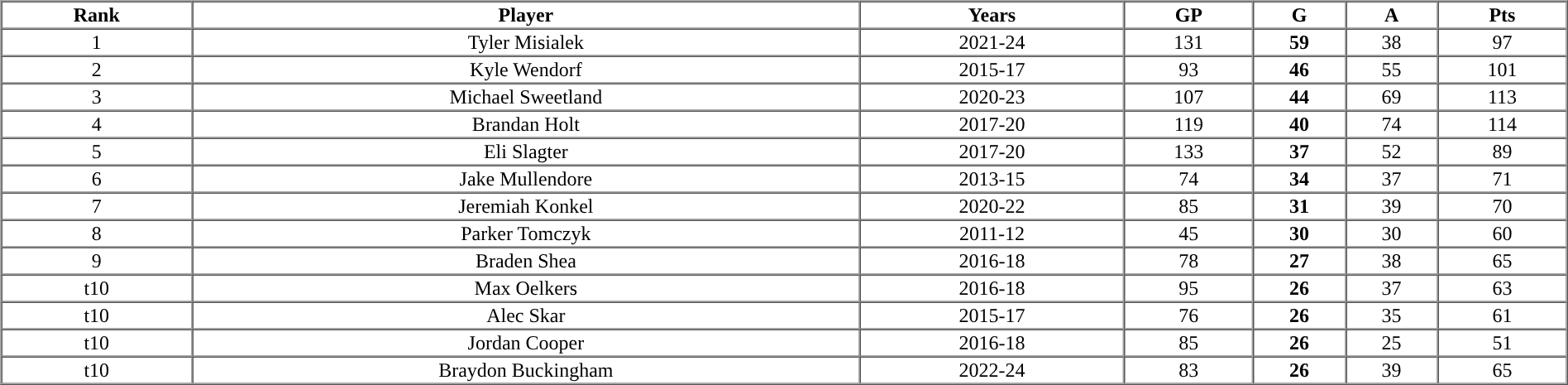<table cellpadding="1" border="1" cellspacing="0" width="100%">
<tr>
<th>Rank</th>
<th>Player</th>
<th>Years</th>
<th>GP</th>
<th>G</th>
<th>A</th>
<th>Pts</th>
</tr>
<tr>
</tr>
<tr align="center">
<td>1</td>
<td>Tyler Misialek</td>
<td>2021-24</td>
<td>131</td>
<td><strong>59</strong></td>
<td>38</td>
<td>97</td>
</tr>
<tr align="center">
<td>2</td>
<td>Kyle Wendorf</td>
<td>2015-17</td>
<td>93</td>
<td><strong>46</strong></td>
<td>55</td>
<td>101</td>
</tr>
<tr align="center">
<td>3</td>
<td>Michael Sweetland</td>
<td>2020-23</td>
<td>107</td>
<td><strong>44</strong></td>
<td>69</td>
<td>113</td>
</tr>
<tr align="center">
<td>4</td>
<td>Brandan Holt</td>
<td>2017-20</td>
<td>119</td>
<td><strong>40</strong></td>
<td>74</td>
<td>114</td>
</tr>
<tr align="center">
<td>5</td>
<td>Eli Slagter</td>
<td>2017-20</td>
<td>133</td>
<td><strong>37</strong></td>
<td>52</td>
<td>89</td>
</tr>
<tr align="center">
<td>6</td>
<td>Jake Mullendore</td>
<td>2013-15</td>
<td>74</td>
<td><strong>34</strong></td>
<td>37</td>
<td>71</td>
</tr>
<tr align="center">
<td>7</td>
<td>Jeremiah Konkel</td>
<td>2020-22</td>
<td>85</td>
<td><strong>31</strong></td>
<td>39</td>
<td>70</td>
</tr>
<tr align="center">
</tr>
<tr align="center">
<td>8</td>
<td>Parker Tomczyk</td>
<td>2011-12</td>
<td>45</td>
<td><strong>30</strong></td>
<td>30</td>
<td>60</td>
</tr>
<tr align="center">
<td>9</td>
<td>Braden Shea</td>
<td>2016-18</td>
<td>78</td>
<td><strong>27</strong></td>
<td>38</td>
<td>65</td>
</tr>
<tr align="center">
<td>t10</td>
<td>Max Oelkers</td>
<td>2016-18</td>
<td>95</td>
<td><strong>26</strong></td>
<td>37</td>
<td>63</td>
</tr>
<tr>
</tr>
<tr align="center">
<td>t10</td>
<td>Alec Skar</td>
<td>2015-17</td>
<td>76</td>
<td><strong>26</strong></td>
<td>35</td>
<td>61</td>
</tr>
<tr align="center">
<td>t10</td>
<td>Jordan Cooper</td>
<td>2016-18</td>
<td>85</td>
<td><strong>26</strong></td>
<td>25</td>
<td>51</td>
</tr>
<tr align="center">
<td>t10</td>
<td>Braydon Buckingham</td>
<td>2022-24</td>
<td>83</td>
<td><strong>26</strong></td>
<td>39</td>
<td>65</td>
</tr>
</table>
